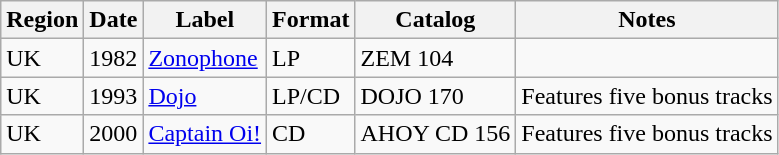<table class="wikitable">
<tr>
<th>Region</th>
<th>Date</th>
<th>Label</th>
<th>Format</th>
<th>Catalog</th>
<th>Notes</th>
</tr>
<tr>
<td>UK</td>
<td>1982</td>
<td><a href='#'>Zonophone</a></td>
<td>LP</td>
<td>ZEM 104</td>
<td></td>
</tr>
<tr>
<td>UK</td>
<td>1993</td>
<td><a href='#'>Dojo</a></td>
<td>LP/CD</td>
<td>DOJO 170</td>
<td>Features five bonus tracks</td>
</tr>
<tr>
<td>UK</td>
<td>2000</td>
<td><a href='#'>Captain Oi!</a></td>
<td>CD</td>
<td>AHOY CD 156</td>
<td>Features five bonus tracks</td>
</tr>
</table>
